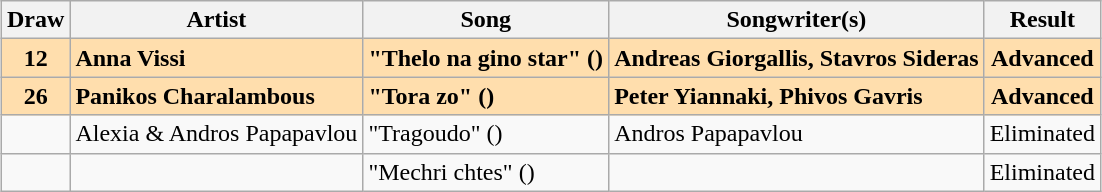<table class="sortable wikitable" style="margin: 1em auto 1em auto; text-align:center">
<tr>
<th>Draw</th>
<th>Artist</th>
<th>Song</th>
<th>Songwriter(s)</th>
<th>Result</th>
</tr>
<tr style="font-weight:bold; background:navajowhite;">
<td>12</td>
<td align="left">Anna Vissi</td>
<td align="left">"Thelo na gino star" (<small></small>)</td>
<td align="left">Andreas Giorgallis, Stavros Sideras</td>
<td>Advanced</td>
</tr>
<tr style="font-weight:bold; background:navajowhite;">
<td>26</td>
<td align="left">Panikos Charalambous</td>
<td align="left">"Tora zo" (<small></small>)</td>
<td align="left">Peter Yiannaki, Phivos Gavris</td>
<td>Advanced</td>
</tr>
<tr>
<td></td>
<td align="left">Alexia & Andros Papapavlou</td>
<td align="left">"Tragoudo" (<small></small>)</td>
<td align="left">Andros Papapavlou</td>
<td>Eliminated</td>
</tr>
<tr>
<td></td>
<td></td>
<td align="left">"Mechri chtes" (<small></small>)</td>
<td></td>
<td>Eliminated</td>
</tr>
</table>
